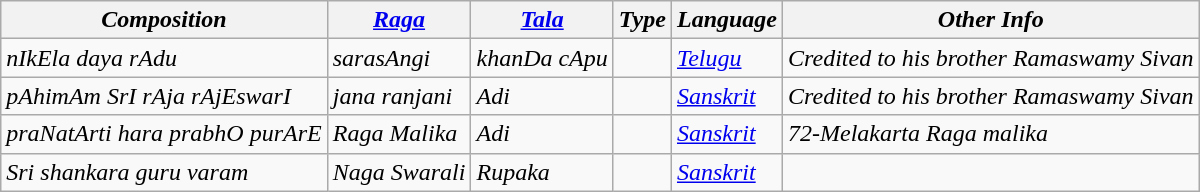<table class="wikitable">
<tr>
<th><em>Composition</em></th>
<th><em><a href='#'>Raga</a></em></th>
<th><em><a href='#'>Tala</a></em></th>
<th><em>Type</em></th>
<th><em>Language</em></th>
<th><em>Other Info</em></th>
</tr>
<tr>
<td><em>nIkEla daya rAdu</em></td>
<td><em>sarasAngi</em></td>
<td><em>khanDa cApu</em></td>
<td></td>
<td><em><a href='#'>Telugu</a></em></td>
<td><em>Credited to his brother Ramaswamy Sivan</em> </td>
</tr>
<tr>
<td><em>pAhimAm SrI rAja rAjEswarI</em></td>
<td><em>jana ranjani</em></td>
<td><em>Adi</em></td>
<td></td>
<td><em><a href='#'>Sanskrit</a></em></td>
<td><em>Credited to his brother Ramaswamy Sivan</em> </td>
</tr>
<tr>
<td><em>praNatArti hara prabhO purArE</em></td>
<td><em>Raga Malika</em></td>
<td><em>Adi</em></td>
<td></td>
<td><em><a href='#'>Sanskrit</a></em></td>
<td><em>72-Melakarta Raga malika</em></td>
</tr>
<tr>
<td><em>Sri shankara guru varam</em></td>
<td><em>Naga Swarali</em></td>
<td><em>Rupaka</em></td>
<td></td>
<td><em><a href='#'>Sanskrit</a></em></td>
<td></td>
</tr>
</table>
